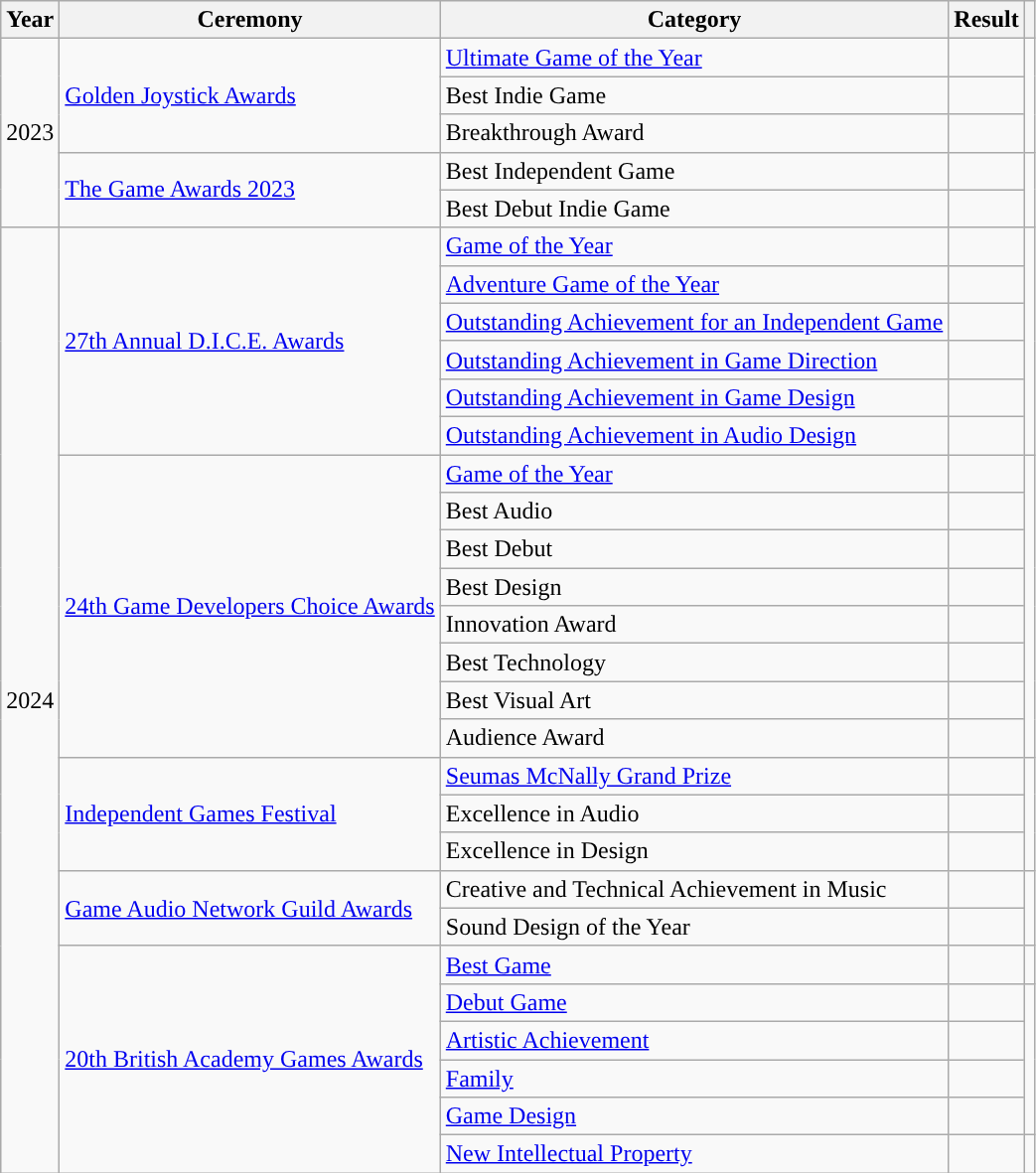<table class="wikitable plainrowheaders sortable" width="auto">
<tr>
<th scope="col">Year</th>
<th scope="col">Ceremony</th>
<th scope="col">Category</th>
<th scope="col">Result</th>
<th scope="col" class="unsortable"></th>
</tr>
<tr>
<td style="text-align:center;" rowspan="5">2023</td>
<td rowspan="3"><a href='#'>Golden Joystick Awards</a></td>
<td><a href='#'>Ultimate Game of the Year</a></td>
<td></td>
<td style="text-align:center;" rowspan="3"></td>
</tr>
<tr>
<td>Best Indie Game</td>
<td></td>
</tr>
<tr>
<td>Breakthrough Award</td>
<td></td>
</tr>
<tr>
<td rowspan="2"><a href='#'>The Game Awards 2023</a></td>
<td>Best Independent Game</td>
<td></td>
<td style="text-align:center;" rowspan="2"></td>
</tr>
<tr>
<td>Best Debut Indie Game</td>
<td></td>
</tr>
<tr>
<td style="text-align:center;" rowspan="25">2024</td>
<td rowspan="6"><a href='#'>27th Annual D.I.C.E. Awards</a></td>
<td><a href='#'>Game of the Year</a></td>
<td></td>
<td style="text-align:center;" rowspan="6"></td>
</tr>
<tr>
<td><a href='#'>Adventure Game of the Year</a></td>
<td></td>
</tr>
<tr>
<td><a href='#'>Outstanding Achievement for an Independent Game</a></td>
<td></td>
</tr>
<tr>
<td><a href='#'>Outstanding Achievement in Game Direction</a></td>
<td></td>
</tr>
<tr>
<td><a href='#'>Outstanding Achievement in Game Design</a></td>
<td></td>
</tr>
<tr>
<td><a href='#'>Outstanding Achievement in Audio Design</a></td>
<td></td>
</tr>
<tr>
<td rowspan="8"><a href='#'>24th Game Developers Choice Awards</a></td>
<td><a href='#'>Game of the Year</a></td>
<td></td>
<td style="text-align:center;" rowspan="8"></td>
</tr>
<tr>
<td>Best Audio</td>
<td></td>
</tr>
<tr>
<td>Best Debut</td>
<td></td>
</tr>
<tr>
<td>Best Design</td>
<td></td>
</tr>
<tr>
<td>Innovation Award</td>
<td></td>
</tr>
<tr>
<td>Best Technology</td>
<td></td>
</tr>
<tr>
<td>Best Visual Art</td>
<td></td>
</tr>
<tr>
<td>Audience Award</td>
<td></td>
</tr>
<tr>
<td rowspan="3"><a href='#'>Independent Games Festival</a></td>
<td><a href='#'>Seumas McNally Grand Prize</a></td>
<td></td>
<td style="text-align:center;" rowspan="3"></td>
</tr>
<tr>
<td>Excellence in Audio</td>
<td></td>
</tr>
<tr>
<td>Excellence in Design</td>
<td></td>
</tr>
<tr>
<td rowspan="2"><a href='#'>Game Audio Network Guild Awards</a></td>
<td>Creative and Technical Achievement in Music</td>
<td></td>
<td rowspan="2" style="text-align:center;"></td>
</tr>
<tr>
<td>Sound Design of the Year</td>
<td></td>
</tr>
<tr>
<td rowspan="6"><a href='#'>20th British Academy Games Awards</a></td>
<td><a href='#'>Best Game</a></td>
<td></td>
<td style="text-align:center;"></td>
</tr>
<tr>
<td><a href='#'>Debut Game</a></td>
<td></td>
<td style="text-align:center;" rowspan="4'"></td>
</tr>
<tr>
<td><a href='#'>Artistic Achievement</a></td>
<td></td>
</tr>
<tr>
<td><a href='#'>Family</a></td>
<td></td>
</tr>
<tr>
<td><a href='#'>Game Design</a></td>
<td></td>
</tr>
<tr>
<td><a href='#'>New Intellectual Property</a></td>
<td></td>
<td style="text-align:center;"></td>
</tr>
</table>
